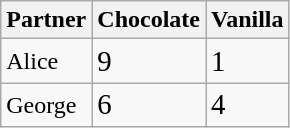<table class="wikitable">
<tr>
<th>Partner</th>
<th>Chocolate</th>
<th>Vanilla</th>
</tr>
<tr>
<td>Alice</td>
<td><big>9</big></td>
<td><big>1</big></td>
</tr>
<tr>
<td>George</td>
<td><big>6</big></td>
<td><big>4</big></td>
</tr>
</table>
